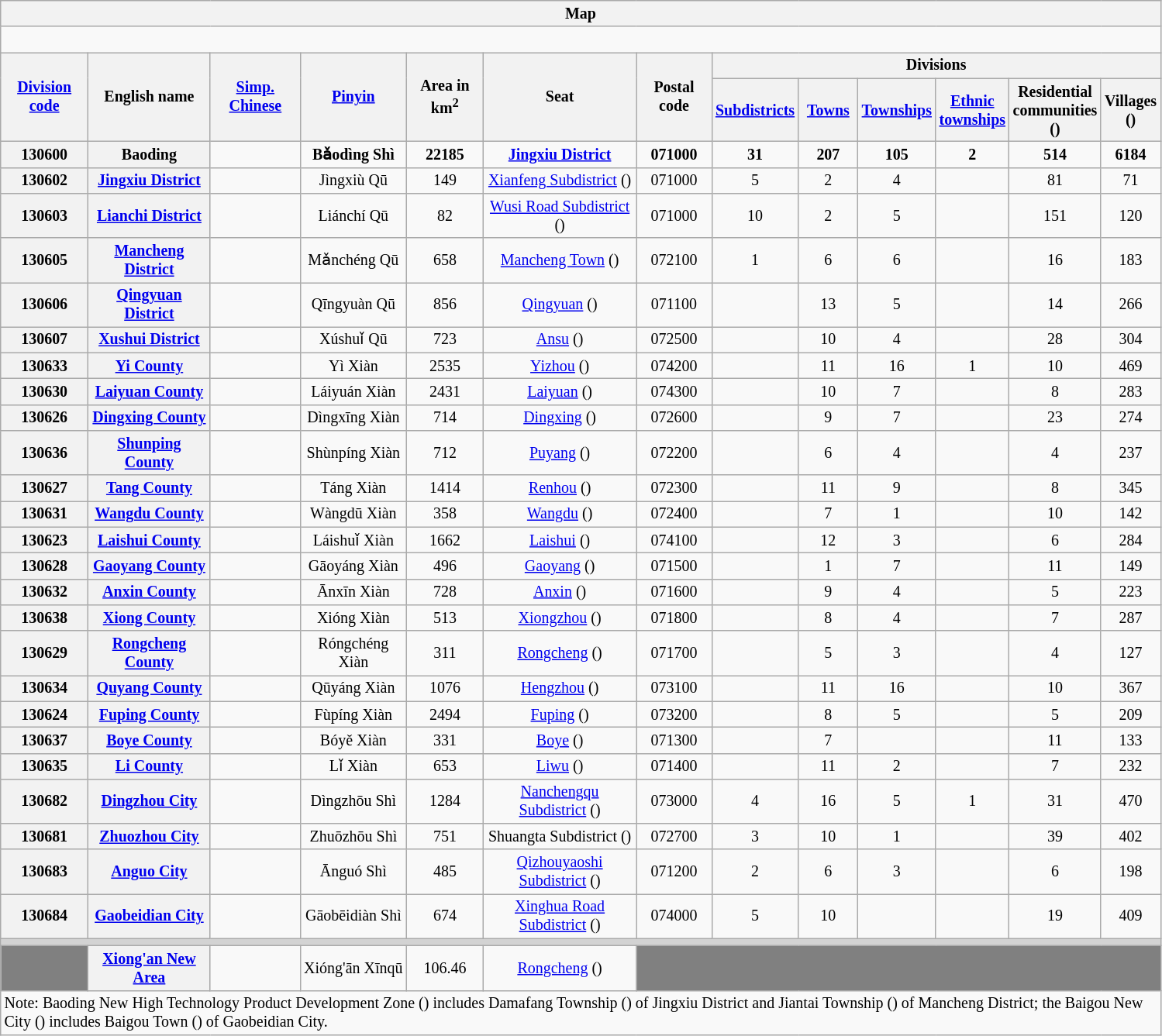<table class="wikitable" align="center" style="width:79%; font-size:smaller" border="1">
<tr>
<th colspan=14><strong>Map</strong></th>
</tr>
<tr>
<td colspan=14 align="center"><div><br> 




























</div></td>
</tr>
<tr>
<th ! scope="col" rowspan=2><a href='#'>Division code</a></th>
<th ! scope="col" rowspan=2>English name</th>
<th ! scope="col" rowspan=2><a href='#'>Simp. Chinese</a></th>
<th ! scope="col" rowspan=2><a href='#'>Pinyin</a></th>
<th ! scope="col" rowspan=2>Area in km<sup>2</sup></th>
<th ! scope="col" rowspan=2>Seat</th>
<th ! scope="col" rowspan=2>Postal code</th>
<th ! scope="col" colspan=6>Divisions</th>
</tr>
<tr>
<th ! scope="col" width="45"><a href='#'>Subdistricts</a></th>
<th ! scope="col" width="45"><a href='#'>Towns</a></th>
<th ! scope="col" width="45"><a href='#'>Townships</a></th>
<th ! scope="col" width="45"><a href='#'>Ethnic townships</a></th>
<th ! scope="col" width="45">Residential communities ()</th>
<th ! scope="col" width="45">Villages ()</th>
</tr>
<tr align="center" style="font-weight:bold">
<th>130600</th>
<th>Baoding</th>
<td></td>
<td>Bǎodìng Shì</td>
<td>22185</td>
<td><a href='#'>Jingxiu District</a></td>
<td>071000</td>
<td>31</td>
<td>207</td>
<td>105</td>
<td>2</td>
<td>514</td>
<td>6184</td>
</tr>
<tr align="center">
<th>130602</th>
<th><a href='#'>Jingxiu District</a></th>
<td></td>
<td>Jìngxiù Qū</td>
<td>149</td>
<td><a href='#'>Xianfeng Subdistrict</a> ()</td>
<td>071000</td>
<td>5</td>
<td>2</td>
<td>4</td>
<td></td>
<td>81</td>
<td>71</td>
</tr>
<tr align="center">
<th>130603</th>
<th><a href='#'>Lianchi District</a></th>
<td></td>
<td>Liánchí Qū</td>
<td>82</td>
<td><a href='#'>Wusi Road Subdistrict</a> ()</td>
<td>071000</td>
<td>10</td>
<td>2</td>
<td>5</td>
<td></td>
<td>151</td>
<td>120</td>
</tr>
<tr align="center">
<th>130605</th>
<th><a href='#'>Mancheng District</a></th>
<td></td>
<td>Mǎnchéng Qū</td>
<td>658</td>
<td><a href='#'>Mancheng Town</a> ()</td>
<td>072100</td>
<td>1</td>
<td>6</td>
<td>6</td>
<td></td>
<td>16</td>
<td>183</td>
</tr>
<tr align="center">
<th>130606</th>
<th><a href='#'>Qingyuan District</a></th>
<td></td>
<td>Qīngyuàn Qū</td>
<td>856</td>
<td><a href='#'>Qingyuan</a> ()</td>
<td>071100</td>
<td></td>
<td>13</td>
<td>5</td>
<td></td>
<td>14</td>
<td>266</td>
</tr>
<tr align="center">
<th>130607</th>
<th><a href='#'>Xushui District</a></th>
<td></td>
<td>Xúshuǐ Qū</td>
<td>723</td>
<td><a href='#'>Ansu</a> ()</td>
<td>072500</td>
<td></td>
<td>10</td>
<td>4</td>
<td></td>
<td>28</td>
<td>304</td>
</tr>
<tr align="center">
<th>130633</th>
<th><a href='#'>Yi County</a></th>
<td></td>
<td>Yì Xiàn</td>
<td>2535</td>
<td><a href='#'>Yizhou</a> ()</td>
<td>074200</td>
<td></td>
<td>11</td>
<td>16</td>
<td>1</td>
<td>10</td>
<td>469</td>
</tr>
<tr align="center">
<th>130630</th>
<th><a href='#'>Laiyuan County</a></th>
<td></td>
<td>Láiyuán Xiàn</td>
<td>2431</td>
<td><a href='#'>Laiyuan</a> ()</td>
<td>074300</td>
<td></td>
<td>10</td>
<td>7</td>
<td></td>
<td>8</td>
<td>283</td>
</tr>
<tr align="center">
<th>130626</th>
<th><a href='#'>Dingxing County</a></th>
<td></td>
<td>Dìngxīng Xiàn</td>
<td>714</td>
<td><a href='#'>Dingxing</a> ()</td>
<td>072600</td>
<td></td>
<td>9</td>
<td>7</td>
<td></td>
<td>23</td>
<td>274</td>
</tr>
<tr align="center">
<th>130636</th>
<th><a href='#'>Shunping County</a></th>
<td></td>
<td>Shùnpíng Xiàn</td>
<td>712</td>
<td><a href='#'>Puyang</a> ()</td>
<td>072200</td>
<td></td>
<td>6</td>
<td>4</td>
<td></td>
<td>4</td>
<td>237</td>
</tr>
<tr align="center">
<th>130627</th>
<th><a href='#'>Tang County</a></th>
<td></td>
<td>Táng Xiàn</td>
<td>1414</td>
<td><a href='#'>Renhou</a> ()</td>
<td>072300</td>
<td></td>
<td>11</td>
<td>9</td>
<td></td>
<td>8</td>
<td>345</td>
</tr>
<tr align="center">
<th>130631</th>
<th><a href='#'>Wangdu County</a></th>
<td></td>
<td>Wàngdū Xiàn</td>
<td>358</td>
<td><a href='#'>Wangdu</a> ()</td>
<td>072400</td>
<td></td>
<td>7</td>
<td>1</td>
<td></td>
<td>10</td>
<td>142</td>
</tr>
<tr align="center">
<th>130623</th>
<th><a href='#'>Laishui County</a></th>
<td></td>
<td>Láishuǐ Xiàn</td>
<td>1662</td>
<td><a href='#'>Laishui</a> ()</td>
<td>074100</td>
<td></td>
<td>12</td>
<td>3</td>
<td></td>
<td>6</td>
<td>284</td>
</tr>
<tr align="center">
<th>130628</th>
<th><a href='#'>Gaoyang County</a></th>
<td></td>
<td>Gāoyáng Xiàn</td>
<td>496</td>
<td><a href='#'>Gaoyang</a> ()</td>
<td>071500</td>
<td></td>
<td>1</td>
<td>7</td>
<td></td>
<td>11</td>
<td>149</td>
</tr>
<tr align="center">
<th>130632</th>
<th><a href='#'>Anxin County</a></th>
<td></td>
<td>Ānxīn Xiàn</td>
<td>728</td>
<td><a href='#'>Anxin</a> ()</td>
<td>071600</td>
<td></td>
<td>9</td>
<td>4</td>
<td></td>
<td>5</td>
<td>223</td>
</tr>
<tr align="center">
<th>130638</th>
<th><a href='#'>Xiong County</a></th>
<td></td>
<td>Xióng Xiàn</td>
<td>513</td>
<td><a href='#'>Xiongzhou</a> ()</td>
<td>071800</td>
<td></td>
<td>8</td>
<td>4</td>
<td></td>
<td>7</td>
<td>287</td>
</tr>
<tr align="center">
<th>130629</th>
<th><a href='#'>Rongcheng County</a></th>
<td></td>
<td>Róngchéng Xiàn</td>
<td>311</td>
<td><a href='#'>Rongcheng</a> ()</td>
<td>071700</td>
<td></td>
<td>5</td>
<td>3</td>
<td></td>
<td>4</td>
<td>127</td>
</tr>
<tr align="center">
<th>130634</th>
<th><a href='#'>Quyang County</a></th>
<td></td>
<td>Qūyáng Xiàn</td>
<td>1076</td>
<td><a href='#'>Hengzhou</a> ()</td>
<td>073100</td>
<td></td>
<td>11</td>
<td>16</td>
<td></td>
<td>10</td>
<td>367</td>
</tr>
<tr align="center">
<th>130624</th>
<th><a href='#'>Fuping County</a></th>
<td></td>
<td>Fùpíng Xiàn</td>
<td>2494</td>
<td><a href='#'>Fuping</a> ()</td>
<td>073200</td>
<td></td>
<td>8</td>
<td>5</td>
<td></td>
<td>5</td>
<td>209</td>
</tr>
<tr align="center">
<th>130637</th>
<th><a href='#'>Boye County</a></th>
<td></td>
<td>Bóyě Xiàn</td>
<td>331</td>
<td><a href='#'>Boye</a> ()</td>
<td>071300</td>
<td></td>
<td>7</td>
<td></td>
<td></td>
<td>11</td>
<td>133</td>
</tr>
<tr align="center">
<th>130635</th>
<th><a href='#'>Li County</a></th>
<td></td>
<td>Lǐ Xiàn</td>
<td>653</td>
<td><a href='#'>Liwu</a> ()</td>
<td>071400</td>
<td></td>
<td>11</td>
<td>2</td>
<td></td>
<td>7</td>
<td>232</td>
</tr>
<tr align="center">
<th>130682</th>
<th><a href='#'>Dingzhou City</a></th>
<td></td>
<td>Dìngzhōu Shì</td>
<td>1284</td>
<td><a href='#'>Nanchengqu Subdistrict</a> ()</td>
<td>073000</td>
<td>4</td>
<td>16</td>
<td>5</td>
<td>1</td>
<td>31</td>
<td>470</td>
</tr>
<tr align="center">
<th>130681</th>
<th><a href='#'>Zhuozhou City</a></th>
<td></td>
<td>Zhuōzhōu Shì</td>
<td>751</td>
<td>Shuangta Subdistrict ()</td>
<td>072700</td>
<td>3</td>
<td>10</td>
<td>1</td>
<td></td>
<td>39</td>
<td>402</td>
</tr>
<tr align="center">
<th>130683</th>
<th><a href='#'>Anguo City</a></th>
<td></td>
<td>Ānguó Shì</td>
<td>485</td>
<td><a href='#'>Qizhouyaoshi Subdistrict</a> ()</td>
<td>071200</td>
<td>2</td>
<td>6</td>
<td>3</td>
<td></td>
<td>6</td>
<td>198</td>
</tr>
<tr align="center">
<th>130684</th>
<th><a href='#'>Gaobeidian City</a></th>
<td></td>
<td>Gāobēidiàn Shì</td>
<td>674</td>
<td><a href='#'>Xinghua Road Subdistrict</a> ()</td>
<td>074000</td>
<td>5</td>
<td>10</td>
<td></td>
<td></td>
<td>19</td>
<td>409</td>
</tr>
<tr style = "background:lightgrey; height: 2pt">
<td colspan = "13"></td>
</tr>
<tr align="center">
<td bgcolor="grey"> </td>
<th><a href='#'>Xiong'an New Area</a></th>
<td></td>
<td>Xióng'ān Xīnqū</td>
<td>106.46</td>
<td><a href='#'>Rongcheng</a> ()</td>
<td colspan="7" bgcolor="grey"></td>
</tr>
<tr>
<td colspan=14>Note: Baoding New High Technology Product Development Zone () includes Damafang Township () of Jingxiu District and Jiantai Township () of Mancheng District; the Baigou New City () includes Baigou Town () of Gaobeidian City.</td>
</tr>
</table>
